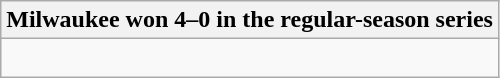<table class="wikitable collapsible collapsed">
<tr>
<th>Milwaukee won 4–0 in the regular-season series</th>
</tr>
<tr>
<td><br>


</td>
</tr>
</table>
